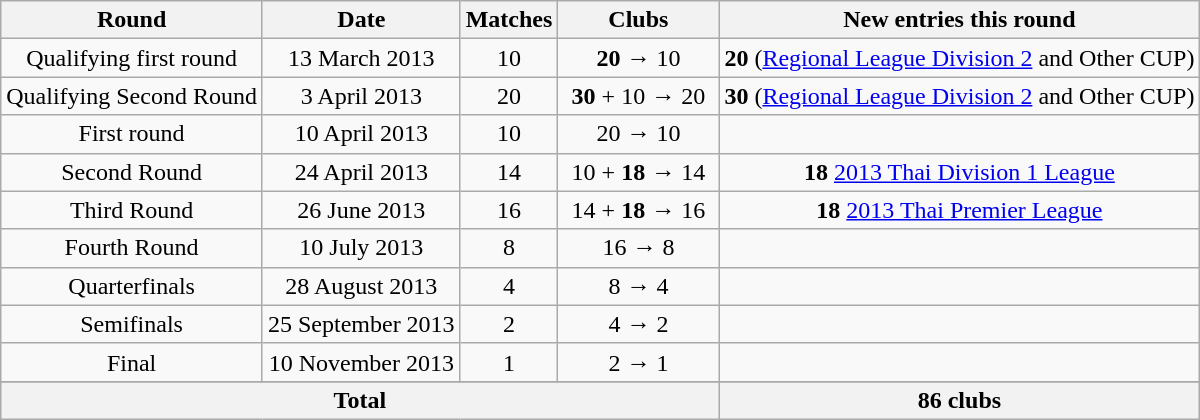<table class="wikitable">
<tr>
<th>Round</th>
<th>Date</th>
<th>Matches</th>
<th width=100>Clubs</th>
<th>New entries this round</th>
</tr>
<tr align=center>
<td>Qualifying first round</td>
<td>13 March 2013</td>
<td>10</td>
<td><strong>20</strong> → 10</td>
<td><strong>20</strong> (<a href='#'>Regional League Division 2</a> and Other CUP)</td>
</tr>
<tr align=center>
<td>Qualifying  Second Round</td>
<td>3 April 2013</td>
<td>20</td>
<td><strong>30</strong> + 10 → 20</td>
<td><strong>30</strong> (<a href='#'>Regional League Division 2</a> and Other CUP)</td>
</tr>
<tr align=center>
<td>First round</td>
<td>10 April 2013</td>
<td>10</td>
<td>20 → 10</td>
<td></td>
</tr>
<tr align=center>
<td>Second Round</td>
<td>24 April 2013</td>
<td>14</td>
<td>10 + <strong>18</strong> → 14</td>
<td><strong>18</strong> <a href='#'>2013 Thai Division 1 League</a></td>
</tr>
<tr align=center>
<td>Third Round</td>
<td>26 June 2013</td>
<td>16</td>
<td>14 + <strong>18</strong> → 16</td>
<td><strong>18</strong> <a href='#'>2013 Thai Premier League</a></td>
</tr>
<tr align=center>
<td>Fourth Round</td>
<td>10 July 2013</td>
<td>8</td>
<td>16 → 8</td>
<td></td>
</tr>
<tr align=center>
<td>Quarterfinals</td>
<td>28 August 2013</td>
<td>4</td>
<td>8 → 4</td>
<td></td>
</tr>
<tr align=center>
<td>Semifinals</td>
<td>25 September 2013</td>
<td>2</td>
<td>4 → 2</td>
<td></td>
</tr>
<tr align=center>
<td>Final</td>
<td>10 November 2013</td>
<td>1</td>
<td>2 → 1</td>
<td></td>
</tr>
<tr align=left|>
</tr>
<tr>
<th colspan=4>Total</th>
<th>86 clubs</th>
</tr>
</table>
